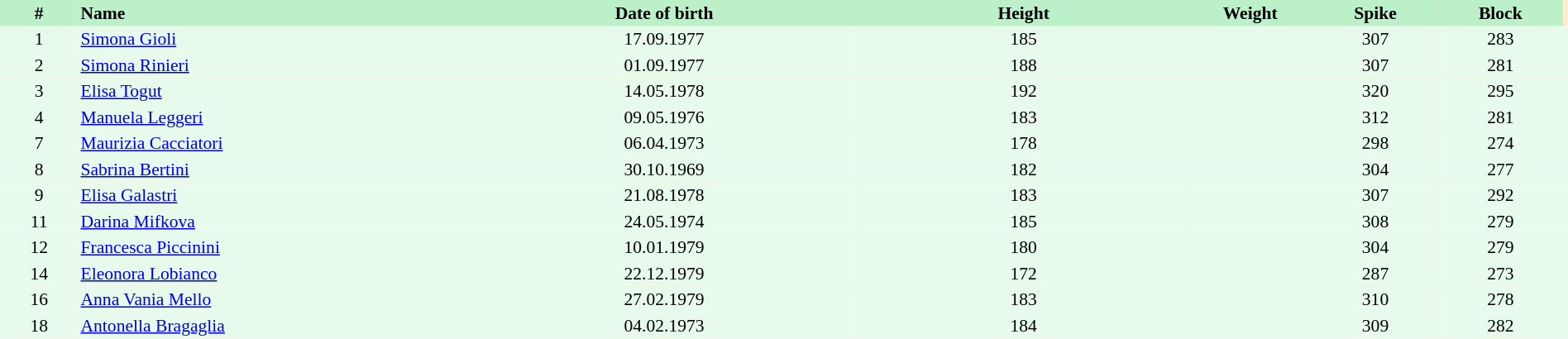<table border=0 cellpadding=2 cellspacing=0  |- bgcolor=#FFECCE style="text-align:center; font-size:90%;" width=100%>
<tr bgcolor=#BBF0C9>
<th width=5%>#</th>
<th width=25% align=left>Name</th>
<th width=25%>Date of birth</th>
<th width=21%>Height</th>
<th width=8%>Weight</th>
<th width=8%>Spike</th>
<th width=8%>Block</th>
</tr>
<tr bgcolor=#E7FAEC>
<td>1</td>
<td align=left><a href='#'>Simona Gioli</a></td>
<td>17.09.1977</td>
<td>185</td>
<td></td>
<td>307</td>
<td>283</td>
<td></td>
</tr>
<tr bgcolor=#E7FAEC>
<td>2</td>
<td align=left><a href='#'>Simona Rinieri</a></td>
<td>01.09.1977</td>
<td>188</td>
<td></td>
<td>307</td>
<td>281</td>
<td></td>
</tr>
<tr bgcolor=#E7FAEC>
<td>3</td>
<td align=left><a href='#'>Elisa Togut</a></td>
<td>14.05.1978</td>
<td>192</td>
<td></td>
<td>320</td>
<td>295</td>
<td></td>
</tr>
<tr bgcolor=#E7FAEC>
<td>4</td>
<td align=left><a href='#'>Manuela Leggeri</a></td>
<td>09.05.1976</td>
<td>183</td>
<td></td>
<td>312</td>
<td>281</td>
<td></td>
</tr>
<tr bgcolor=#E7FAEC>
<td>7</td>
<td align=left><a href='#'>Maurizia Cacciatori</a></td>
<td>06.04.1973</td>
<td>178</td>
<td></td>
<td>298</td>
<td>274</td>
<td></td>
</tr>
<tr bgcolor=#E7FAEC>
<td>8</td>
<td align=left><a href='#'>Sabrina Bertini</a></td>
<td>30.10.1969</td>
<td>182</td>
<td></td>
<td>304</td>
<td>277</td>
<td></td>
</tr>
<tr bgcolor=#E7FAEC>
<td>9</td>
<td align=left><a href='#'>Elisa Galastri</a></td>
<td>21.08.1978</td>
<td>183</td>
<td></td>
<td>307</td>
<td>292</td>
<td></td>
</tr>
<tr bgcolor=#E7FAEC>
<td>11</td>
<td align=left><a href='#'>Darina Mifkova</a></td>
<td>24.05.1974</td>
<td>185</td>
<td></td>
<td>308</td>
<td>279</td>
<td></td>
</tr>
<tr bgcolor=#E7FAEC>
<td>12</td>
<td align=left><a href='#'>Francesca Piccinini</a></td>
<td>10.01.1979</td>
<td>180</td>
<td></td>
<td>304</td>
<td>279</td>
<td></td>
</tr>
<tr bgcolor=#E7FAEC>
<td>14</td>
<td align=left><a href='#'>Eleonora Lobianco</a></td>
<td>22.12.1979</td>
<td>172</td>
<td></td>
<td>287</td>
<td>273</td>
<td></td>
</tr>
<tr bgcolor=#E7FAEC>
<td>16</td>
<td align=left><a href='#'>Anna Vania Mello</a></td>
<td>27.02.1979</td>
<td>183</td>
<td></td>
<td>310</td>
<td>278</td>
<td></td>
</tr>
<tr bgcolor=#E7FAEC>
<td>18</td>
<td align=left><a href='#'>Antonella Bragaglia</a></td>
<td>04.02.1973</td>
<td>184</td>
<td></td>
<td>309</td>
<td>282</td>
<td></td>
</tr>
</table>
